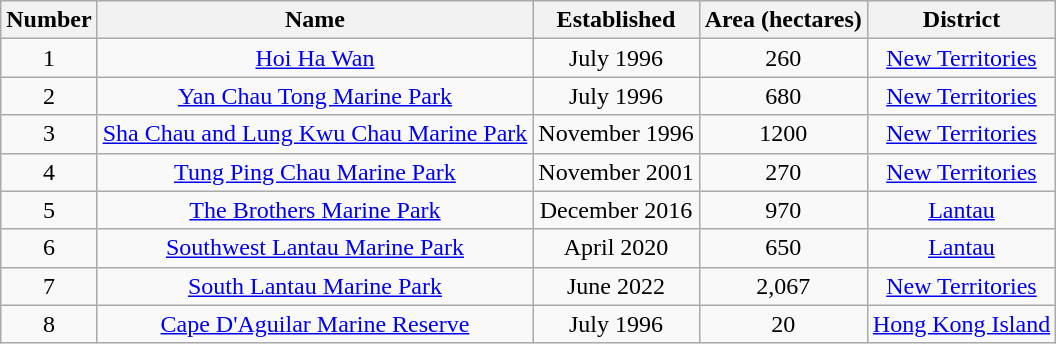<table class="wikitable sortable">
<tr align=center>
<th>Number</th>
<th>Name</th>
<th>Established</th>
<th>Area (hectares)</th>
<th>District</th>
</tr>
<tr align=center>
<td>1</td>
<td><a href='#'>Hoi Ha Wan</a></td>
<td>July 1996</td>
<td>260</td>
<td><a href='#'>New Territories</a></td>
</tr>
<tr align=center>
<td>2</td>
<td><a href='#'>Yan Chau Tong Marine Park</a></td>
<td>July 1996</td>
<td>680</td>
<td><a href='#'>New Territories</a></td>
</tr>
<tr align=center>
<td>3</td>
<td><a href='#'>Sha Chau and Lung Kwu Chau Marine Park</a></td>
<td>November 1996</td>
<td>1200</td>
<td><a href='#'>New Territories</a></td>
</tr>
<tr align=center>
<td>4</td>
<td><a href='#'>Tung Ping Chau Marine Park</a></td>
<td>November 2001</td>
<td>270</td>
<td><a href='#'>New Territories</a></td>
</tr>
<tr align=center>
<td>5</td>
<td><a href='#'>The Brothers Marine Park</a></td>
<td>December 2016</td>
<td>970</td>
<td><a href='#'>Lantau</a></td>
</tr>
<tr align=center>
<td>6</td>
<td><a href='#'>Southwest Lantau Marine Park</a></td>
<td>April 2020</td>
<td>650</td>
<td><a href='#'>Lantau</a></td>
</tr>
<tr align=center>
<td>7</td>
<td><a href='#'>South Lantau Marine Park</a></td>
<td>June 2022</td>
<td>2,067</td>
<td><a href='#'>New Territories</a></td>
</tr>
<tr align=center>
<td>8</td>
<td><a href='#'>Cape D'Aguilar Marine Reserve</a></td>
<td>July 1996</td>
<td>20</td>
<td><a href='#'>Hong Kong Island</a></td>
</tr>
</table>
